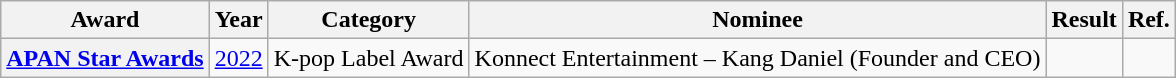<table class="wikitable plainrowheaders sortable">
<tr>
<th>Award</th>
<th>Year</th>
<th>Category</th>
<th>Nominee</th>
<th>Result</th>
<th class="unsortable">Ref.</th>
</tr>
<tr>
<th scope="row"><a href='#'>APAN Star Awards</a></th>
<td><a href='#'>2022</a></td>
<td>K-pop Label Award</td>
<td>Konnect Entertainment – Kang Daniel (Founder and CEO)</td>
<td></td>
<td style="text-align:center;"></td>
</tr>
</table>
